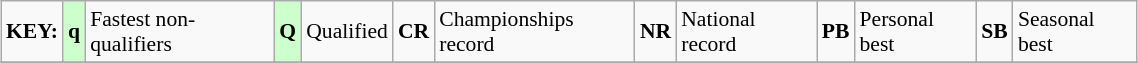<table class="wikitable" style="margin:0.5em auto; font-size:90%;position:relative;" width=60%>
<tr>
<td><strong>KEY:</strong></td>
<td bgcolor=ccffcc align=center><strong>q</strong></td>
<td>Fastest non-qualifiers</td>
<td bgcolor=ccffcc align=center><strong>Q</strong></td>
<td>Qualified</td>
<td align=center><strong>CR</strong></td>
<td>Championships record</td>
<td align=center><strong>NR</strong></td>
<td>National record</td>
<td align=center><strong>PB</strong></td>
<td>Personal best</td>
<td align=center><strong>SB</strong></td>
<td>Seasonal best</td>
</tr>
<tr>
</tr>
</table>
